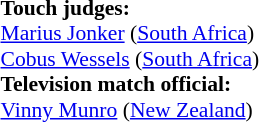<table width=100% style="font-size: 90%">
<tr>
<td><br><strong>Touch judges:</strong>
<br><a href='#'>Marius Jonker</a> (<a href='#'>South Africa</a>)
<br><a href='#'>Cobus Wessels</a> (<a href='#'>South Africa</a>)
<br><strong>Television match official:</strong>
<br><a href='#'>Vinny Munro</a> (<a href='#'>New Zealand</a>)</td>
</tr>
</table>
